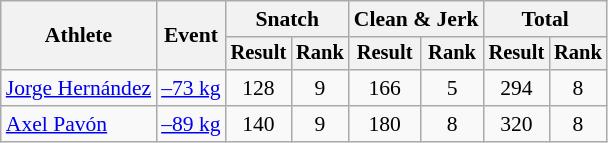<table class=wikitable style=font-size:90%;text-align:center>
<tr>
<th rowspan=2>Athlete</th>
<th rowspan=2>Event</th>
<th colspan=2>Snatch</th>
<th colspan=2>Clean & Jerk</th>
<th colspan=2>Total</th>
</tr>
<tr style="font-size:95%">
<th>Result</th>
<th>Rank</th>
<th>Result</th>
<th>Rank</th>
<th>Result</th>
<th>Rank</th>
</tr>
<tr align=center>
<td align=left><a href='#'>Jorge Hernández</a></td>
<td align=left><a href='#'>–73 kg</a></td>
<td>128</td>
<td>9</td>
<td>166</td>
<td>5</td>
<td>294</td>
<td>8</td>
</tr>
<tr align=center>
<td align=left><a href='#'>Axel Pavón</a></td>
<td align=left><a href='#'>–89 kg</a></td>
<td>140</td>
<td>9</td>
<td>180</td>
<td>8</td>
<td>320</td>
<td>8</td>
</tr>
</table>
